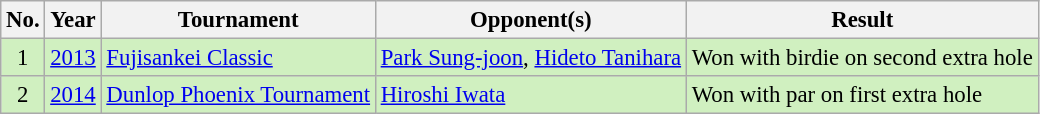<table class="wikitable" style="font-size:95%;">
<tr>
<th>No.</th>
<th>Year</th>
<th>Tournament</th>
<th>Opponent(s)</th>
<th>Result</th>
</tr>
<tr style="background:#D0F0C0;">
<td align=center>1</td>
<td><a href='#'>2013</a></td>
<td><a href='#'>Fujisankei Classic</a></td>
<td> <a href='#'>Park Sung-joon</a>,  <a href='#'>Hideto Tanihara</a></td>
<td>Won with birdie on second extra hole</td>
</tr>
<tr style="background:#D0F0C0;">
<td align=center>2</td>
<td><a href='#'>2014</a></td>
<td><a href='#'>Dunlop Phoenix Tournament</a></td>
<td> <a href='#'>Hiroshi Iwata</a></td>
<td>Won with par on first extra hole</td>
</tr>
</table>
